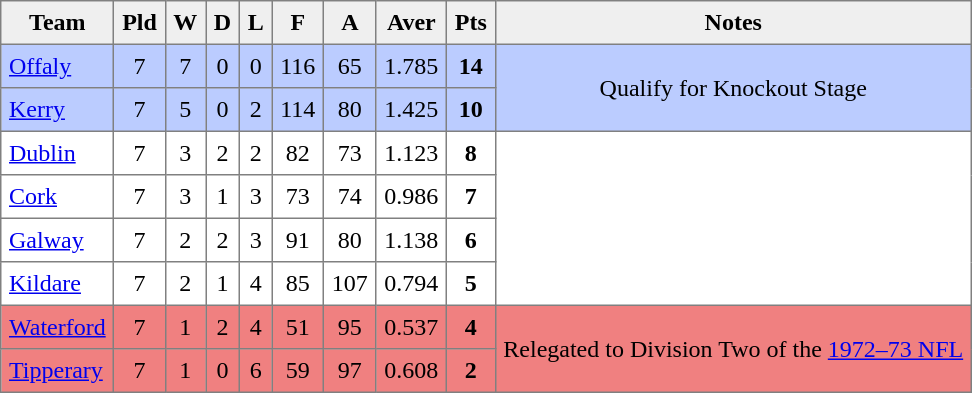<table style=border-collapse:collapse border=1 cellspacing=0 cellpadding=5>
<tr align=center bgcolor=#efefef>
<th>Team</th>
<th>Pld</th>
<th>W</th>
<th>D</th>
<th>L</th>
<th>F</th>
<th>A</th>
<th>Aver</th>
<th>Pts</th>
<th>Notes</th>
</tr>
<tr align=center style="background:#bbccff;">
<td style="text-align:left;"><a href='#'>Offaly</a></td>
<td>7</td>
<td>7</td>
<td>0</td>
<td>0</td>
<td>116</td>
<td>65</td>
<td>1.785</td>
<td><strong>14</strong></td>
<td rowspan=2>Qualify for Knockout Stage</td>
</tr>
<tr align=center style="background:#bbccff;">
<td style="text-align:left;"><a href='#'>Kerry</a></td>
<td>7</td>
<td>5</td>
<td>0</td>
<td>2</td>
<td>114</td>
<td>80</td>
<td>1.425</td>
<td><strong>10</strong></td>
</tr>
<tr align=center style="background:#FFFFFF;">
<td style="text-align:left;"><a href='#'>Dublin</a></td>
<td>7</td>
<td>3</td>
<td>2</td>
<td>2</td>
<td>82</td>
<td>73</td>
<td>1.123</td>
<td><strong>8</strong></td>
<td rowspan=4></td>
</tr>
<tr align=center style="background:#FFFFFF;">
<td style="text-align:left;"><a href='#'>Cork</a></td>
<td>7</td>
<td>3</td>
<td>1</td>
<td>3</td>
<td>73</td>
<td>74</td>
<td>0.986</td>
<td><strong>7</strong></td>
</tr>
<tr align=center style="background:#FFFFFF;">
<td style="text-align:left;"><a href='#'>Galway</a></td>
<td>7</td>
<td>2</td>
<td>2</td>
<td>3</td>
<td>91</td>
<td>80</td>
<td>1.138</td>
<td><strong>6</strong></td>
</tr>
<tr align=center style="background:#FFFFFF;">
<td style="text-align:left;"><a href='#'>Kildare</a></td>
<td>7</td>
<td>2</td>
<td>1</td>
<td>4</td>
<td>85</td>
<td>107</td>
<td>0.794</td>
<td><strong>5</strong></td>
</tr>
<tr align=center style="background:#F08080">
<td style="text-align:left;"><a href='#'>Waterford</a></td>
<td>7</td>
<td>1</td>
<td>2</td>
<td>4</td>
<td>51</td>
<td>95</td>
<td>0.537</td>
<td><strong>4</strong></td>
<td rowspan=2>Relegated to Division Two of the <a href='#'>1972–73 NFL</a></td>
</tr>
<tr align=center style="background:#F08080">
<td style="text-align:left;"><a href='#'>Tipperary</a></td>
<td>7</td>
<td>1</td>
<td>0</td>
<td>6</td>
<td>59</td>
<td>97</td>
<td>0.608</td>
<td><strong>2</strong></td>
</tr>
</table>
